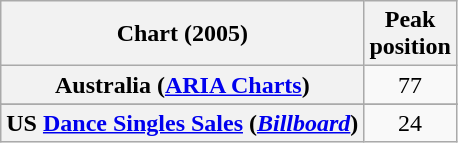<table class="wikitable sortable plainrowheaders" style="text-align:center">
<tr>
<th>Chart (2005)</th>
<th>Peak<br>position</th>
</tr>
<tr>
<th scope="row">Australia (<a href='#'>ARIA Charts</a>)</th>
<td>77</td>
</tr>
<tr>
</tr>
<tr>
</tr>
<tr>
</tr>
<tr>
</tr>
<tr>
</tr>
<tr>
</tr>
<tr>
<th scope="row">US <a href='#'>Dance Singles Sales</a> (<em><a href='#'>Billboard</a></em>)</th>
<td>24</td>
</tr>
</table>
